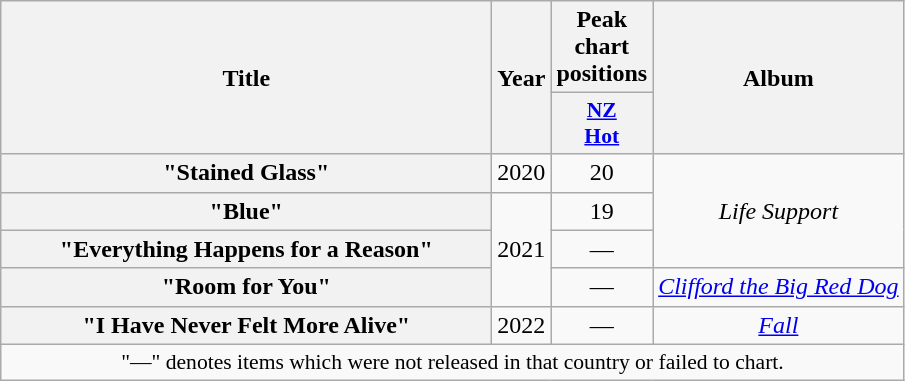<table class="wikitable plainrowheaders" style="text-align:center;">
<tr>
<th scope="col" rowspan="2" style="width:20em;">Title</th>
<th scope="col" rowspan="2" style="width:1em;">Year</th>
<th scope="col">Peak chart positions</th>
<th scope="col" rowspan="2">Album</th>
</tr>
<tr>
<th scope="col" style="width:2.5em;font-size:90%;"><a href='#'>NZ<br>Hot</a><br></th>
</tr>
<tr>
<th scope="row">"Stained Glass"</th>
<td>2020</td>
<td>20</td>
<td rowspan="3"><em>Life Support</em></td>
</tr>
<tr>
<th scope="row">"Blue"</th>
<td rowspan="3">2021</td>
<td>19</td>
</tr>
<tr>
<th scope="row">"Everything Happens for a Reason"</th>
<td>—</td>
</tr>
<tr>
<th scope="row">"Room for You"</th>
<td>—</td>
<td><em><a href='#'>Clifford the Big Red Dog</a></em></td>
</tr>
<tr>
<th scope="row">"I Have Never Felt More Alive"</th>
<td>2022</td>
<td>—</td>
<td><em><a href='#'>Fall</a></em></td>
</tr>
<tr>
<td colspan="15" style="font-size:90%;">"—" denotes items which were not released in that country or failed to chart.</td>
</tr>
</table>
